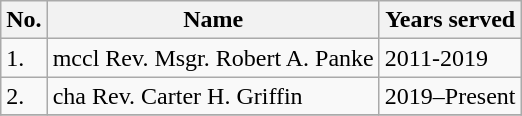<table class="wikitable sortable">
<tr>
<th class="unsortable">No.</th>
<th>Name</th>
<th>Years served</th>
</tr>
<tr>
<td>1.</td>
<td><span>mccl</span> Rev. Msgr. Robert A. Panke</td>
<td>2011-2019</td>
</tr>
<tr>
<td>2.</td>
<td><span>cha</span> Rev. Carter H. Griffin</td>
<td>2019–Present</td>
</tr>
<tr>
</tr>
</table>
